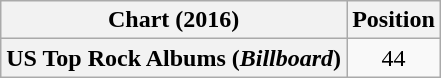<table class="wikitable plainrowheaders" style="text-align:center">
<tr>
<th scope="col">Chart (2016)</th>
<th scope="col">Position</th>
</tr>
<tr>
<th scope="row">US Top Rock Albums (<em>Billboard</em>)</th>
<td>44</td>
</tr>
</table>
